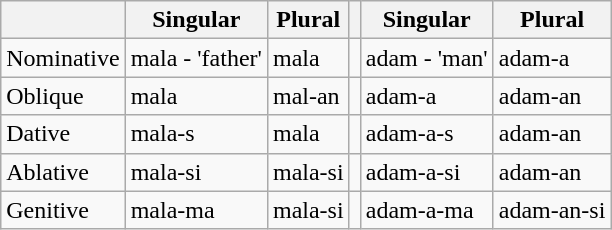<table class="wikitable">
<tr>
<th></th>
<th>Singular</th>
<th>Plural</th>
<th></th>
<th>Singular</th>
<th>Plural</th>
</tr>
<tr>
<td>Nominative</td>
<td>mala - 'father'</td>
<td>mala</td>
<td></td>
<td>adam - 'man'</td>
<td>adam-a</td>
</tr>
<tr>
<td>Oblique</td>
<td>mala</td>
<td>mal-an</td>
<td></td>
<td>adam-a</td>
<td>adam-an</td>
</tr>
<tr>
<td>Dative</td>
<td>mala-s</td>
<td>mala</td>
<td></td>
<td>adam-a-s</td>
<td>adam-an</td>
</tr>
<tr>
<td>Ablative</td>
<td>mala-si</td>
<td>mala-si</td>
<td></td>
<td>adam-a-si</td>
<td>adam-an</td>
</tr>
<tr>
<td>Genitive</td>
<td>mala-ma</td>
<td>mala-si</td>
<td></td>
<td>adam-a-ma</td>
<td>adam-an-si</td>
</tr>
</table>
